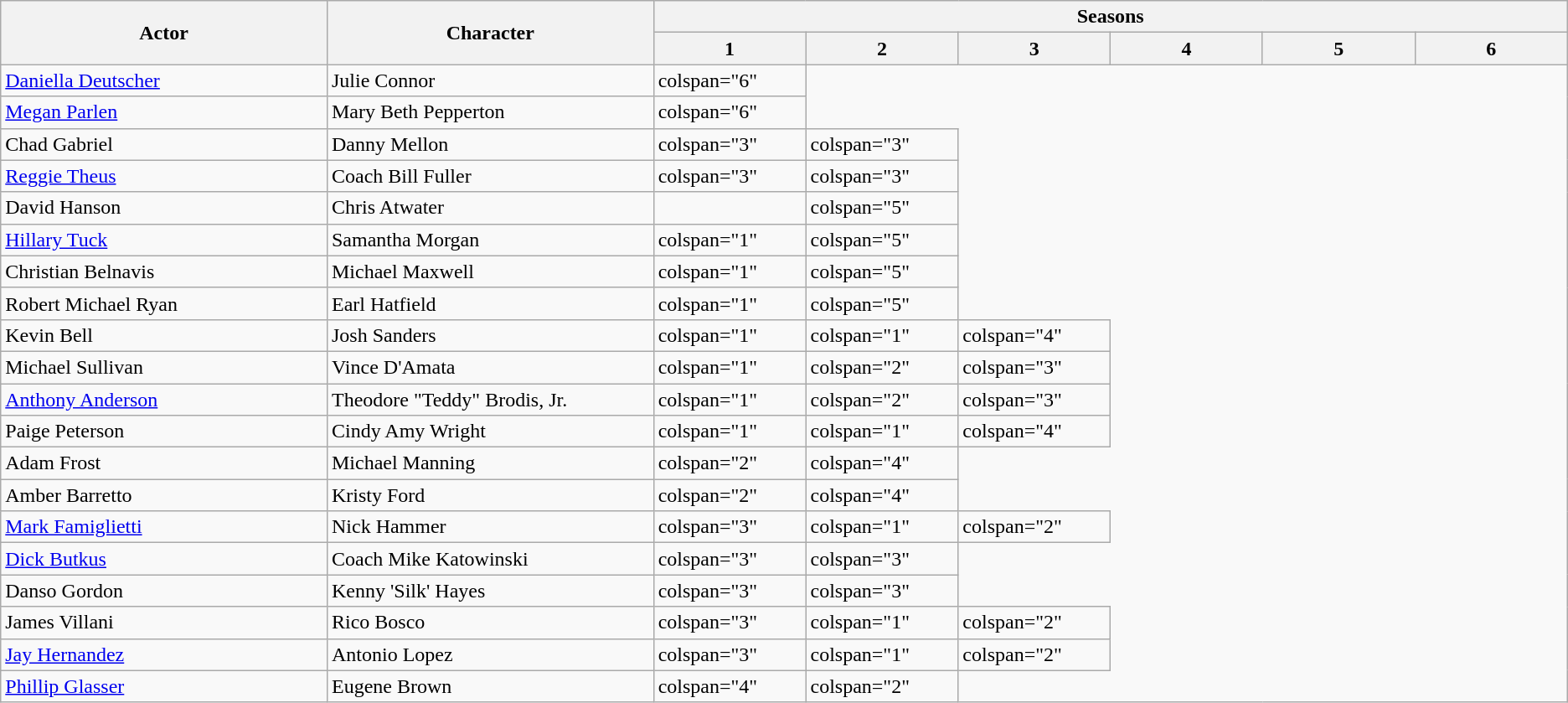<table class="wikitable plainrowheaders">
<tr>
<th scope="col" rowspan="2" style="width:15%;">Actor</th>
<th scope="col" rowspan="2" style="width:15%;">Character</th>
<th scope="col" colspan="6" style="width:35%;">Seasons<br></th>
</tr>
<tr>
<th scope="col" style="width:7%;">1</th>
<th scope="col" style="width:7%;">2</th>
<th scope="col" style="width:7%;">3</th>
<th scope="col" style="width:7%;">4</th>
<th scope="col" style="width:7%;">5</th>
<th scope="col" style="width:7%;">6</th>
</tr>
<tr>
<td scope="row"><a href='#'>Daniella Deutscher</a></td>
<td>Julie Connor</td>
<td>colspan="6" </td>
</tr>
<tr>
<td scope="row"><a href='#'>Megan Parlen</a></td>
<td>Mary Beth Pepperton</td>
<td>colspan="6" </td>
</tr>
<tr>
<td scope="row">Chad Gabriel</td>
<td>Danny Mellon</td>
<td>colspan="3" </td>
<td>colspan="3" </td>
</tr>
<tr>
<td scope="row"><a href='#'>Reggie Theus</a></td>
<td>Coach Bill Fuller</td>
<td>colspan="3" </td>
<td>colspan="3" </td>
</tr>
<tr>
<td scope="row">David Hanson</td>
<td>Chris Atwater</td>
<td></td>
<td>colspan="5" </td>
</tr>
<tr>
<td scope="row"><a href='#'>Hillary Tuck</a></td>
<td>Samantha Morgan</td>
<td>colspan="1" </td>
<td>colspan="5" </td>
</tr>
<tr>
<td scope="row">Christian Belnavis</td>
<td>Michael Maxwell</td>
<td>colspan="1" </td>
<td>colspan="5" </td>
</tr>
<tr>
<td scope="row">Robert Michael Ryan</td>
<td>Earl Hatfield</td>
<td>colspan="1" </td>
<td>colspan="5" </td>
</tr>
<tr>
<td scope="row">Kevin Bell</td>
<td>Josh Sanders</td>
<td>colspan="1" </td>
<td>colspan="1" </td>
<td>colspan="4" </td>
</tr>
<tr>
<td scope="row">Michael Sullivan</td>
<td>Vince D'Amata</td>
<td>colspan="1" </td>
<td>colspan="2" </td>
<td>colspan="3" </td>
</tr>
<tr>
<td scope="row"><a href='#'>Anthony Anderson</a></td>
<td>Theodore "Teddy" Brodis, Jr.</td>
<td>colspan="1" </td>
<td>colspan="2" </td>
<td>colspan="3" </td>
</tr>
<tr>
<td scope="row">Paige Peterson</td>
<td>Cindy Amy Wright</td>
<td>colspan="1" </td>
<td>colspan="1" </td>
<td>colspan="4" </td>
</tr>
<tr>
<td scope="row">Adam Frost</td>
<td>Michael Manning</td>
<td>colspan="2" </td>
<td>colspan="4" </td>
</tr>
<tr>
<td scope="row">Amber Barretto</td>
<td>Kristy Ford</td>
<td>colspan="2" </td>
<td>colspan="4" </td>
</tr>
<tr>
<td scope="row"><a href='#'>Mark Famiglietti</a></td>
<td>Nick Hammer</td>
<td>colspan="3" </td>
<td>colspan="1" </td>
<td>colspan="2" </td>
</tr>
<tr>
<td scope="row"><a href='#'>Dick Butkus</a></td>
<td>Coach Mike Katowinski</td>
<td>colspan="3" </td>
<td>colspan="3" </td>
</tr>
<tr>
<td scope="row">Danso Gordon</td>
<td>Kenny 'Silk' Hayes</td>
<td>colspan="3" </td>
<td>colspan="3" </td>
</tr>
<tr>
<td scope="row">James Villani</td>
<td>Rico Bosco</td>
<td>colspan="3" </td>
<td>colspan="1" </td>
<td>colspan="2" </td>
</tr>
<tr>
<td scope="row"><a href='#'>Jay Hernandez</a></td>
<td>Antonio Lopez</td>
<td>colspan="3" </td>
<td>colspan="1" </td>
<td>colspan="2" </td>
</tr>
<tr>
<td scope="row"><a href='#'>Phillip Glasser</a></td>
<td>Eugene Brown</td>
<td>colspan="4" </td>
<td>colspan="2" </td>
</tr>
</table>
